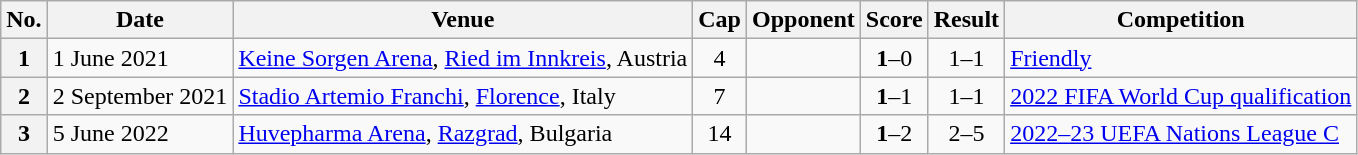<table class="wikitable" style="font-size:100%;">
<tr>
<th>No.</th>
<th>Date</th>
<th>Venue</th>
<th>Cap</th>
<th>Opponent</th>
<th>Score</th>
<th>Result</th>
<th>Competition</th>
</tr>
<tr>
<th>1</th>
<td>1 June 2021</td>
<td><a href='#'>Keine Sorgen Arena</a>, <a href='#'>Ried im Innkreis</a>, Austria</td>
<td align=center>4</td>
<td></td>
<td align=center><strong>1</strong>–0</td>
<td align=center>1–1</td>
<td><a href='#'>Friendly</a></td>
</tr>
<tr>
<th>2</th>
<td>2 September 2021</td>
<td><a href='#'>Stadio Artemio Franchi</a>, <a href='#'>Florence</a>, Italy</td>
<td align=center>7</td>
<td></td>
<td align=center><strong>1</strong>–1</td>
<td align=center>1–1</td>
<td><a href='#'>2022 FIFA World Cup qualification</a></td>
</tr>
<tr>
<th>3</th>
<td>5 June 2022</td>
<td><a href='#'>Huvepharma Arena</a>, <a href='#'>Razgrad</a>, Bulgaria</td>
<td align="center">14</td>
<td></td>
<td align=center><strong>1</strong>–2</td>
<td align="center">2–5</td>
<td><a href='#'>2022–23 UEFA Nations League C</a></td>
</tr>
</table>
